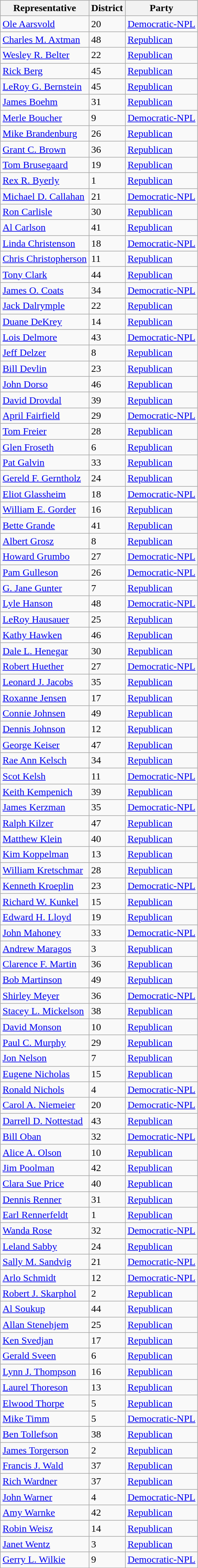<table class="wikitable">
<tr>
<th>Representative</th>
<th>District</th>
<th>Party</th>
</tr>
<tr>
<td><a href='#'>Ole Aarsvold</a></td>
<td>20</td>
<td><a href='#'>Democratic-NPL</a></td>
</tr>
<tr>
<td><a href='#'>Charles M. Axtman</a></td>
<td>48</td>
<td><a href='#'>Republican</a></td>
</tr>
<tr>
<td><a href='#'>Wesley R. Belter</a></td>
<td>22</td>
<td><a href='#'>Republican</a></td>
</tr>
<tr>
<td><a href='#'>Rick Berg</a></td>
<td>45</td>
<td><a href='#'>Republican</a></td>
</tr>
<tr>
<td><a href='#'>LeRoy G. Bernstein</a></td>
<td>45</td>
<td><a href='#'>Republican</a></td>
</tr>
<tr>
<td><a href='#'>James Boehm</a></td>
<td>31</td>
<td><a href='#'>Republican</a></td>
</tr>
<tr>
<td><a href='#'>Merle Boucher</a></td>
<td>9</td>
<td><a href='#'>Democratic-NPL</a></td>
</tr>
<tr>
<td><a href='#'>Mike Brandenburg</a></td>
<td>26</td>
<td><a href='#'>Republican</a></td>
</tr>
<tr>
<td><a href='#'>Grant C. Brown</a></td>
<td>36</td>
<td><a href='#'>Republican</a></td>
</tr>
<tr>
<td><a href='#'>Tom Brusegaard</a></td>
<td>19</td>
<td><a href='#'>Republican</a></td>
</tr>
<tr>
<td><a href='#'>Rex R. Byerly</a></td>
<td>1</td>
<td><a href='#'>Republican</a></td>
</tr>
<tr>
<td><a href='#'>Michael D. Callahan</a></td>
<td>21</td>
<td><a href='#'>Democratic-NPL</a></td>
</tr>
<tr>
<td><a href='#'>Ron Carlisle</a></td>
<td>30</td>
<td><a href='#'>Republican</a></td>
</tr>
<tr>
<td><a href='#'>Al Carlson</a></td>
<td>41</td>
<td><a href='#'>Republican</a></td>
</tr>
<tr>
<td><a href='#'>Linda Christenson</a></td>
<td>18</td>
<td><a href='#'>Democratic-NPL</a></td>
</tr>
<tr>
<td><a href='#'>Chris Christopherson</a></td>
<td>11</td>
<td><a href='#'>Republican</a></td>
</tr>
<tr>
<td><a href='#'>Tony Clark</a></td>
<td>44</td>
<td><a href='#'>Republican</a></td>
</tr>
<tr>
<td><a href='#'>James O. Coats</a></td>
<td>34</td>
<td><a href='#'>Democratic-NPL</a></td>
</tr>
<tr>
<td><a href='#'>Jack Dalrymple</a></td>
<td>22</td>
<td><a href='#'>Republican</a></td>
</tr>
<tr>
<td><a href='#'>Duane DeKrey</a></td>
<td>14</td>
<td><a href='#'>Republican</a></td>
</tr>
<tr>
<td><a href='#'>Lois Delmore</a></td>
<td>43</td>
<td><a href='#'>Democratic-NPL</a></td>
</tr>
<tr>
<td><a href='#'>Jeff Delzer</a></td>
<td>8</td>
<td><a href='#'>Republican</a></td>
</tr>
<tr>
<td><a href='#'>Bill Devlin</a></td>
<td>23</td>
<td><a href='#'>Republican</a></td>
</tr>
<tr>
<td><a href='#'>John Dorso</a></td>
<td>46</td>
<td><a href='#'>Republican</a></td>
</tr>
<tr>
<td><a href='#'>David Drovdal</a></td>
<td>39</td>
<td><a href='#'>Republican</a></td>
</tr>
<tr>
<td><a href='#'>April Fairfield</a></td>
<td>29</td>
<td><a href='#'>Democratic-NPL</a></td>
</tr>
<tr>
<td><a href='#'>Tom Freier</a></td>
<td>28</td>
<td><a href='#'>Republican</a></td>
</tr>
<tr>
<td><a href='#'>Glen Froseth</a></td>
<td>6</td>
<td><a href='#'>Republican</a></td>
</tr>
<tr>
<td><a href='#'>Pat Galvin</a></td>
<td>33</td>
<td><a href='#'>Republican</a></td>
</tr>
<tr>
<td><a href='#'>Gereld F. Gerntholz</a></td>
<td>24</td>
<td><a href='#'>Republican</a></td>
</tr>
<tr>
<td><a href='#'>Eliot Glassheim</a></td>
<td>18</td>
<td><a href='#'>Democratic-NPL</a></td>
</tr>
<tr>
<td><a href='#'>William E. Gorder</a></td>
<td>16</td>
<td><a href='#'>Republican</a></td>
</tr>
<tr>
<td><a href='#'>Bette Grande</a></td>
<td>41</td>
<td><a href='#'>Republican</a></td>
</tr>
<tr>
<td><a href='#'>Albert Grosz</a></td>
<td>8</td>
<td><a href='#'>Republican</a></td>
</tr>
<tr>
<td><a href='#'>Howard Grumbo</a></td>
<td>27</td>
<td><a href='#'>Democratic-NPL</a></td>
</tr>
<tr>
<td><a href='#'>Pam Gulleson</a></td>
<td>26</td>
<td><a href='#'>Democratic-NPL</a></td>
</tr>
<tr>
<td><a href='#'>G. Jane Gunter</a></td>
<td>7</td>
<td><a href='#'>Republican</a></td>
</tr>
<tr>
<td><a href='#'>Lyle Hanson</a></td>
<td>48</td>
<td><a href='#'>Democratic-NPL</a></td>
</tr>
<tr>
<td><a href='#'>LeRoy Hausauer</a></td>
<td>25</td>
<td><a href='#'>Republican</a></td>
</tr>
<tr>
<td><a href='#'>Kathy Hawken</a></td>
<td>46</td>
<td><a href='#'>Republican</a></td>
</tr>
<tr>
<td><a href='#'>Dale L. Henegar</a></td>
<td>30</td>
<td><a href='#'>Republican</a></td>
</tr>
<tr>
<td><a href='#'>Robert Huether</a></td>
<td>27</td>
<td><a href='#'>Democratic-NPL</a></td>
</tr>
<tr>
<td><a href='#'>Leonard J. Jacobs</a></td>
<td>35</td>
<td><a href='#'>Republican</a></td>
</tr>
<tr>
<td><a href='#'>Roxanne Jensen</a></td>
<td>17</td>
<td><a href='#'>Republican</a></td>
</tr>
<tr>
<td><a href='#'>Connie Johnsen</a></td>
<td>49</td>
<td><a href='#'>Republican</a></td>
</tr>
<tr>
<td><a href='#'>Dennis Johnson</a></td>
<td>12</td>
<td><a href='#'>Republican</a></td>
</tr>
<tr>
<td><a href='#'>George Keiser</a></td>
<td>47</td>
<td><a href='#'>Republican</a></td>
</tr>
<tr>
<td><a href='#'>Rae Ann Kelsch</a></td>
<td>34</td>
<td><a href='#'>Republican</a></td>
</tr>
<tr>
<td><a href='#'>Scot Kelsh</a></td>
<td>11</td>
<td><a href='#'>Democratic-NPL</a></td>
</tr>
<tr>
<td><a href='#'>Keith Kempenich</a></td>
<td>39</td>
<td><a href='#'>Republican</a></td>
</tr>
<tr>
<td><a href='#'>James Kerzman</a></td>
<td>35</td>
<td><a href='#'>Democratic-NPL</a></td>
</tr>
<tr>
<td><a href='#'>Ralph Kilzer</a></td>
<td>47</td>
<td><a href='#'>Republican</a></td>
</tr>
<tr>
<td><a href='#'>Matthew Klein</a></td>
<td>40</td>
<td><a href='#'>Republican</a></td>
</tr>
<tr>
<td><a href='#'>Kim Koppelman</a></td>
<td>13</td>
<td><a href='#'>Republican</a></td>
</tr>
<tr>
<td><a href='#'>William Kretschmar</a></td>
<td>28</td>
<td><a href='#'>Republican</a></td>
</tr>
<tr>
<td><a href='#'>Kenneth Kroeplin</a></td>
<td>23</td>
<td><a href='#'>Democratic-NPL</a></td>
</tr>
<tr>
<td><a href='#'>Richard W. Kunkel</a></td>
<td>15</td>
<td><a href='#'>Republican</a></td>
</tr>
<tr>
<td><a href='#'>Edward H. Lloyd</a></td>
<td>19</td>
<td><a href='#'>Republican</a></td>
</tr>
<tr>
<td><a href='#'>John Mahoney</a></td>
<td>33</td>
<td><a href='#'>Democratic-NPL</a></td>
</tr>
<tr>
<td><a href='#'>Andrew Maragos</a></td>
<td>3</td>
<td><a href='#'>Republican</a></td>
</tr>
<tr>
<td><a href='#'>Clarence F. Martin</a></td>
<td>36</td>
<td><a href='#'>Republican</a></td>
</tr>
<tr>
<td><a href='#'>Bob Martinson</a></td>
<td>49</td>
<td><a href='#'>Republican</a></td>
</tr>
<tr>
<td><a href='#'>Shirley Meyer</a></td>
<td>36</td>
<td><a href='#'>Democratic-NPL</a></td>
</tr>
<tr>
<td><a href='#'>Stacey L. Mickelson</a></td>
<td>38</td>
<td><a href='#'>Republican</a></td>
</tr>
<tr>
<td><a href='#'>David Monson</a></td>
<td>10</td>
<td><a href='#'>Republican</a></td>
</tr>
<tr>
<td><a href='#'>Paul C. Murphy</a></td>
<td>29</td>
<td><a href='#'>Republican</a></td>
</tr>
<tr>
<td><a href='#'>Jon Nelson</a></td>
<td>7</td>
<td><a href='#'>Republican</a></td>
</tr>
<tr>
<td><a href='#'>Eugene Nicholas</a></td>
<td>15</td>
<td><a href='#'>Republican</a></td>
</tr>
<tr>
<td><a href='#'>Ronald Nichols</a></td>
<td>4</td>
<td><a href='#'>Democratic-NPL</a></td>
</tr>
<tr>
<td><a href='#'>Carol A. Niemeier</a></td>
<td>20</td>
<td><a href='#'>Democratic-NPL</a></td>
</tr>
<tr>
<td><a href='#'>Darrell D. Nottestad</a></td>
<td>43</td>
<td><a href='#'>Republican</a></td>
</tr>
<tr>
<td><a href='#'>Bill Oban</a></td>
<td>32</td>
<td><a href='#'>Democratic-NPL</a></td>
</tr>
<tr>
<td><a href='#'>Alice A. Olson</a></td>
<td>10</td>
<td><a href='#'>Republican</a></td>
</tr>
<tr>
<td><a href='#'>Jim Poolman</a></td>
<td>42</td>
<td><a href='#'>Republican</a></td>
</tr>
<tr>
<td><a href='#'>Clara Sue Price</a></td>
<td>40</td>
<td><a href='#'>Republican</a></td>
</tr>
<tr>
<td><a href='#'>Dennis Renner</a></td>
<td>31</td>
<td><a href='#'>Republican</a></td>
</tr>
<tr>
<td><a href='#'>Earl Rennerfeldt</a></td>
<td>1</td>
<td><a href='#'>Republican</a></td>
</tr>
<tr>
<td><a href='#'>Wanda Rose</a></td>
<td>32</td>
<td><a href='#'>Democratic-NPL</a></td>
</tr>
<tr>
<td><a href='#'>Leland Sabby</a></td>
<td>24</td>
<td><a href='#'>Republican</a></td>
</tr>
<tr>
<td><a href='#'>Sally M. Sandvig</a></td>
<td>21</td>
<td><a href='#'>Democratic-NPL</a></td>
</tr>
<tr>
<td><a href='#'>Arlo Schmidt</a></td>
<td>12</td>
<td><a href='#'>Democratic-NPL</a></td>
</tr>
<tr>
<td><a href='#'>Robert J. Skarphol</a></td>
<td>2</td>
<td><a href='#'>Republican</a></td>
</tr>
<tr>
<td><a href='#'>Al Soukup</a></td>
<td>44</td>
<td><a href='#'>Republican</a></td>
</tr>
<tr>
<td><a href='#'>Allan Stenehjem</a></td>
<td>25</td>
<td><a href='#'>Republican</a></td>
</tr>
<tr>
<td><a href='#'>Ken Svedjan</a></td>
<td>17</td>
<td><a href='#'>Republican</a></td>
</tr>
<tr>
<td><a href='#'>Gerald Sveen</a></td>
<td>6</td>
<td><a href='#'>Republican</a></td>
</tr>
<tr>
<td><a href='#'>Lynn J. Thompson</a></td>
<td>16</td>
<td><a href='#'>Republican</a></td>
</tr>
<tr>
<td><a href='#'>Laurel Thoreson</a></td>
<td>13</td>
<td><a href='#'>Republican</a></td>
</tr>
<tr>
<td><a href='#'>Elwood Thorpe</a></td>
<td>5</td>
<td><a href='#'>Republican</a></td>
</tr>
<tr>
<td><a href='#'>Mike Timm</a></td>
<td>5</td>
<td><a href='#'>Democratic-NPL</a></td>
</tr>
<tr>
<td><a href='#'>Ben Tollefson</a></td>
<td>38</td>
<td><a href='#'>Republican</a></td>
</tr>
<tr>
<td><a href='#'>James Torgerson</a></td>
<td>2</td>
<td><a href='#'>Republican</a></td>
</tr>
<tr>
<td><a href='#'>Francis J. Wald</a></td>
<td>37</td>
<td><a href='#'>Republican</a></td>
</tr>
<tr>
<td><a href='#'>Rich Wardner</a></td>
<td>37</td>
<td><a href='#'>Republican</a></td>
</tr>
<tr>
<td><a href='#'>John Warner</a></td>
<td>4</td>
<td><a href='#'>Democratic-NPL</a></td>
</tr>
<tr>
<td><a href='#'>Amy Warnke</a></td>
<td>42</td>
<td><a href='#'>Republican</a></td>
</tr>
<tr>
<td><a href='#'>Robin Weisz</a></td>
<td>14</td>
<td><a href='#'>Republican</a></td>
</tr>
<tr>
<td><a href='#'>Janet Wentz</a></td>
<td>3</td>
<td><a href='#'>Republican</a></td>
</tr>
<tr>
<td><a href='#'>Gerry L. Wilkie</a></td>
<td>9</td>
<td><a href='#'>Democratic-NPL</a></td>
</tr>
</table>
